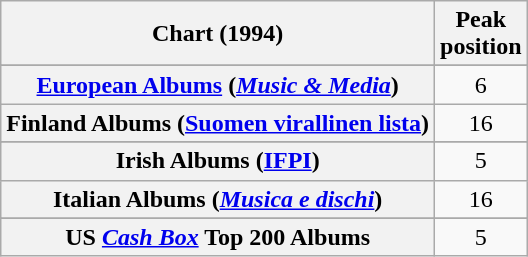<table class="wikitable sortable plainrowheaders" style="text-align:center">
<tr>
<th scope="col">Chart (1994)</th>
<th scope="col">Peak<br>position</th>
</tr>
<tr>
</tr>
<tr>
</tr>
<tr>
</tr>
<tr>
</tr>
<tr>
<th scope="row"><a href='#'>European Albums</a> (<em><a href='#'>Music & Media</a></em>)</th>
<td>6</td>
</tr>
<tr>
<th scope="row">Finland Albums (<a href='#'>Suomen virallinen lista</a>)</th>
<td>16</td>
</tr>
<tr>
</tr>
<tr>
<th scope="row">Irish Albums (<a href='#'>IFPI</a>)</th>
<td>5</td>
</tr>
<tr>
<th scope="row">Italian Albums (<em><a href='#'>Musica e dischi</a></em>)</th>
<td>16</td>
</tr>
<tr>
</tr>
<tr>
</tr>
<tr>
</tr>
<tr>
</tr>
<tr>
</tr>
<tr>
</tr>
<tr>
<th scope="row">US <em><a href='#'>Cash Box</a></em> Top 200 Albums</th>
<td align="center">5</td>
</tr>
</table>
